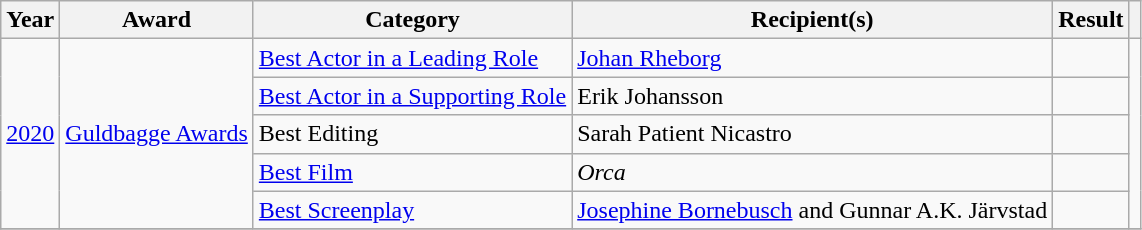<table class="wikitable">
<tr>
<th>Year</th>
<th>Award</th>
<th>Category</th>
<th>Recipient(s)</th>
<th>Result</th>
<th></th>
</tr>
<tr>
<td rowspan="5"><a href='#'>2020</a></td>
<td rowspan="5"><a href='#'>Guldbagge Awards</a></td>
<td><a href='#'>Best Actor in a Leading Role</a></td>
<td><a href='#'>Johan Rheborg</a></td>
<td></td>
<td rowspan="5"></td>
</tr>
<tr>
<td><a href='#'>Best Actor in a Supporting Role</a></td>
<td>Erik Johansson</td>
<td></td>
</tr>
<tr>
<td>Best Editing</td>
<td>Sarah Patient Nicastro</td>
<td></td>
</tr>
<tr>
<td><a href='#'>Best Film</a></td>
<td><em>Orca</em></td>
<td></td>
</tr>
<tr>
<td><a href='#'>Best Screenplay</a></td>
<td><a href='#'>Josephine Bornebusch</a> and Gunnar A.K. Järvstad</td>
<td></td>
</tr>
<tr>
</tr>
</table>
